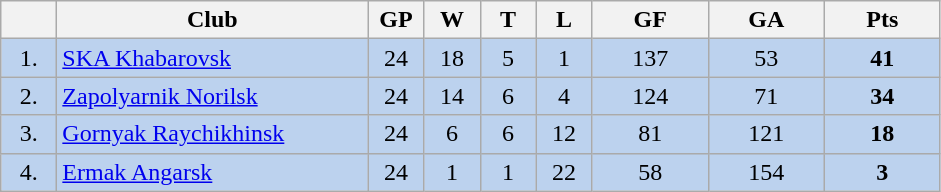<table class="wikitable">
<tr>
<th width="30"></th>
<th width="200">Club</th>
<th width="30">GP</th>
<th width="30">W</th>
<th width="30">T</th>
<th width="30">L</th>
<th width="70">GF</th>
<th width="70">GA</th>
<th width="70">Pts</th>
</tr>
<tr bgcolor="#BCD2EE" align="center">
<td>1.</td>
<td align="left"><a href='#'>SKA Khabarovsk</a></td>
<td>24</td>
<td>18</td>
<td>5</td>
<td>1</td>
<td>137</td>
<td>53</td>
<td><strong>41</strong></td>
</tr>
<tr bgcolor="#BCD2EE" align="center">
<td>2.</td>
<td align="left"><a href='#'>Zapolyarnik Norilsk</a></td>
<td>24</td>
<td>14</td>
<td>6</td>
<td>4</td>
<td>124</td>
<td>71</td>
<td><strong>34</strong></td>
</tr>
<tr bgcolor="#BCD2EE" align="center">
<td>3.</td>
<td align="left"><a href='#'>Gornyak Raychikhinsk</a></td>
<td>24</td>
<td>6</td>
<td>6</td>
<td>12</td>
<td>81</td>
<td>121</td>
<td><strong>18</strong></td>
</tr>
<tr bgcolor="#BCD2EE" align="center">
<td>4.</td>
<td align="left"><a href='#'>Ermak Angarsk</a></td>
<td>24</td>
<td>1</td>
<td>1</td>
<td>22</td>
<td>58</td>
<td>154</td>
<td><strong>3</strong></td>
</tr>
</table>
